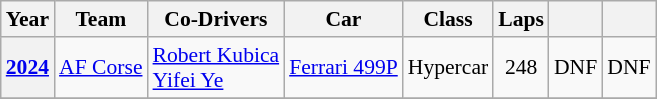<table class="wikitable" style="text-align:center; font-size:90%">
<tr>
<th>Year</th>
<th>Team</th>
<th>Co-Drivers</th>
<th>Car</th>
<th>Class</th>
<th>Laps</th>
<th></th>
<th></th>
</tr>
<tr>
<th><a href='#'>2024</a></th>
<td align="left" nowrap> <a href='#'>AF Corse</a></td>
<td align="left" nowrap> <a href='#'>Robert Kubica</a><br> <a href='#'>Yifei Ye</a></td>
<td align="left" nowrap><a href='#'>Ferrari 499P</a></td>
<td>Hypercar</td>
<td>248</td>
<td>DNF</td>
<td>DNF</td>
</tr>
<tr>
</tr>
</table>
